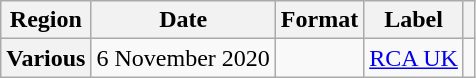<table class="wikitable plainrowheaders">
<tr>
<th scope="col">Region</th>
<th scope="col">Date</th>
<th scope="col">Format</th>
<th scope="col">Label</th>
<th scope="col"></th>
</tr>
<tr>
<th scope="row">Various</th>
<td>6 November 2020</td>
<td></td>
<td><a href='#'>RCA UK</a></td>
<td style="text-align:center;"></td>
</tr>
</table>
